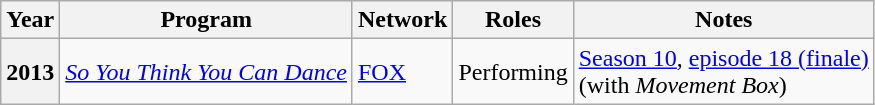<table class="wikitable plainrowheaders sortable">
<tr>
<th>Year</th>
<th>Program</th>
<th>Network</th>
<th>Roles</th>
<th>Notes</th>
</tr>
<tr>
<th scope="row">2013</th>
<td><a href='#'><em>So You Think You Can Dance</em></a></td>
<td><a href='#'>FOX</a></td>
<td>Performing</td>
<td><a href='#'>Season 10</a>, <a href='#'>episode 18 (finale)</a><br>(with <em>Movement Box</em>)</td>
</tr>
</table>
